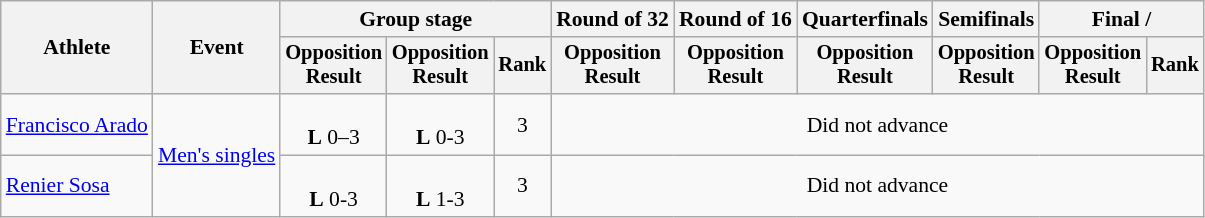<table class="wikitable" style="font-size:90%">
<tr>
<th rowspan="2">Athlete</th>
<th rowspan="2">Event</th>
<th colspan=3>Group stage</th>
<th>Round of 32</th>
<th>Round of 16</th>
<th>Quarterfinals</th>
<th>Semifinals</th>
<th colspan=2>Final / </th>
</tr>
<tr style="font-size:95%">
<th>Opposition<br>Result</th>
<th>Opposition<br>Result</th>
<th>Rank</th>
<th>Opposition<br>Result</th>
<th>Opposition<br>Result</th>
<th>Opposition<br>Result</th>
<th>Opposition<br>Result</th>
<th>Opposition<br>Result</th>
<th>Rank</th>
</tr>
<tr align=center>
<td align=left><a href='#'>Francisco Arado</a></td>
<td align=left rowspan=2><a href='#'>Men's singles</a></td>
<td><br><strong>L</strong> 0–3</td>
<td><br><strong>L</strong> 0-3</td>
<td>3</td>
<td colspan=6>Did not advance</td>
</tr>
<tr align=center>
<td align=left><a href='#'>Renier Sosa</a></td>
<td><br><strong>L</strong> 0-3</td>
<td><br><strong>L</strong> 1-3</td>
<td>3</td>
<td colspan=6>Did not advance</td>
</tr>
</table>
